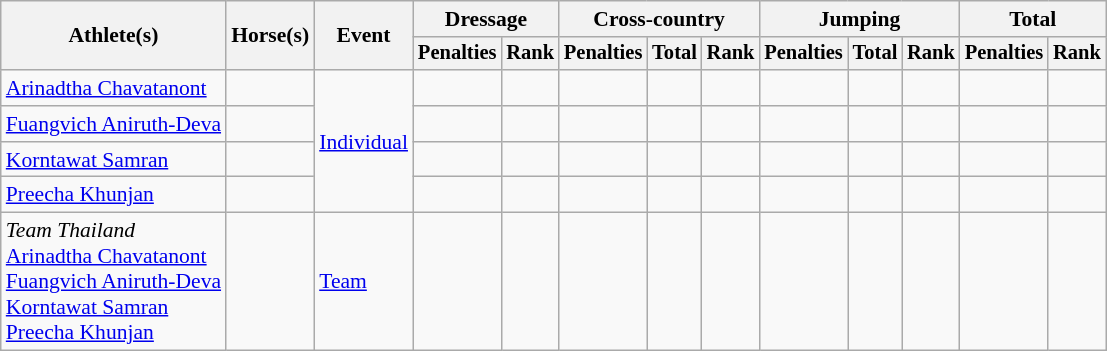<table class=wikitable style="font-size:90%">
<tr>
<th rowspan="2">Athlete(s)</th>
<th rowspan="2">Horse(s)</th>
<th rowspan="2">Event</th>
<th colspan="2">Dressage</th>
<th colspan="3">Cross-country</th>
<th colspan="3">Jumping</th>
<th colspan="2">Total</th>
</tr>
<tr style="font-size:95%">
<th>Penalties</th>
<th>Rank</th>
<th>Penalties</th>
<th>Total</th>
<th>Rank</th>
<th>Penalties</th>
<th>Total</th>
<th>Rank</th>
<th>Penalties</th>
<th>Rank</th>
</tr>
<tr align=center>
<td align=left><a href='#'>Arinadtha Chavatanont</a></td>
<td></td>
<td rowspan=4 align=left><a href='#'>Individual</a></td>
<td></td>
<td></td>
<td></td>
<td></td>
<td></td>
<td></td>
<td></td>
<td></td>
<td></td>
<td></td>
</tr>
<tr align=center>
<td align=left><a href='#'>Fuangvich Aniruth-Deva</a></td>
<td></td>
<td></td>
<td></td>
<td></td>
<td></td>
<td></td>
<td></td>
<td></td>
<td></td>
<td></td>
<td></td>
</tr>
<tr align=center>
<td align=left><a href='#'>Korntawat Samran</a></td>
<td></td>
<td></td>
<td></td>
<td></td>
<td></td>
<td></td>
<td></td>
<td></td>
<td></td>
<td></td>
<td></td>
</tr>
<tr align=center>
<td align=left><a href='#'>Preecha Khunjan</a></td>
<td></td>
<td></td>
<td></td>
<td></td>
<td></td>
<td></td>
<td></td>
<td></td>
<td></td>
<td></td>
<td></td>
</tr>
<tr align=center>
<td align=left><em>Team Thailand</em><br><a href='#'>Arinadtha Chavatanont</a><br><a href='#'>Fuangvich Aniruth-Deva</a><br><a href='#'>Korntawat Samran</a><br><a href='#'>Preecha Khunjan</a></td>
<td></td>
<td align=left><a href='#'>Team</a></td>
<td></td>
<td></td>
<td></td>
<td></td>
<td></td>
<td></td>
<td></td>
<td></td>
<td></td>
<td></td>
</tr>
</table>
